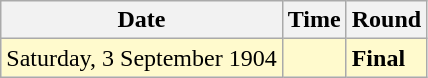<table class="wikitable">
<tr>
<th>Date</th>
<th>Time</th>
<th>Round</th>
</tr>
<tr style=background:lemonchiffon>
<td>Saturday, 3 September 1904</td>
<td></td>
<td><strong>Final</strong></td>
</tr>
</table>
